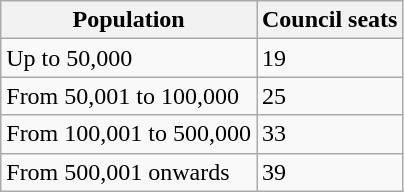<table class="wikitable">
<tr>
<th>Population</th>
<th>Council seats</th>
</tr>
<tr>
<td>Up to 50,000</td>
<td>19</td>
</tr>
<tr>
<td>From 50,001 to 100,000</td>
<td>25</td>
</tr>
<tr>
<td>From 100,001 to 500,000</td>
<td>33</td>
</tr>
<tr>
<td>From 500,001 onwards</td>
<td>39</td>
</tr>
</table>
